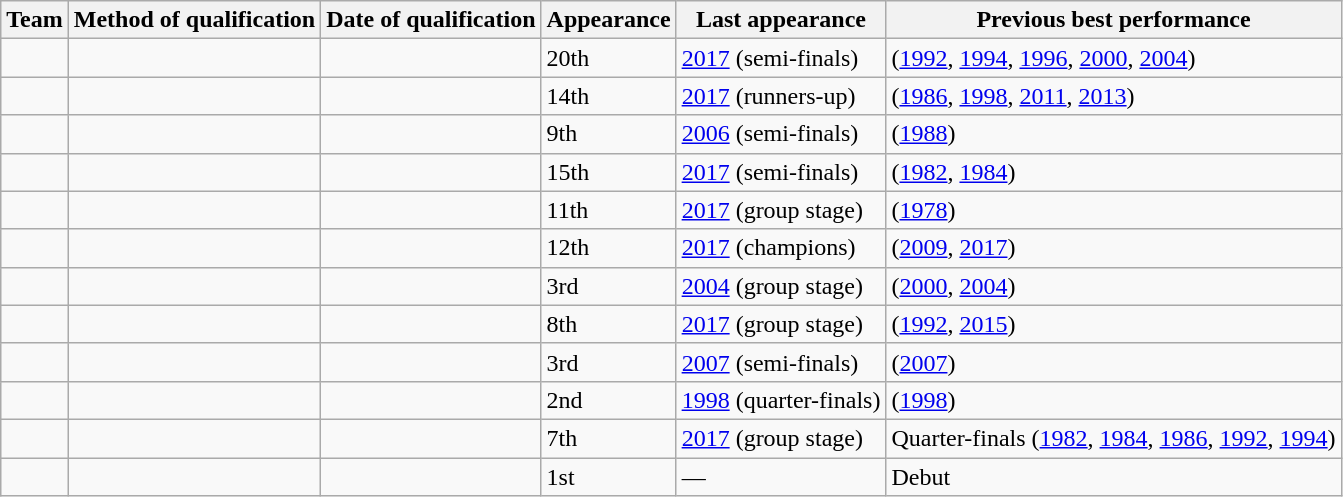<table class="wikitable sortable">
<tr>
<th>Team</th>
<th>Method of qualification</th>
<th>Date of qualification</th>
<th data-sort-type="number">Appearance</th>
<th>Last appearance</th>
<th>Previous best performance</th>
</tr>
<tr>
<td></td>
<td></td>
<td></td>
<td>20th</td>
<td><a href='#'>2017</a> (semi-finals)</td>
<td> (<a href='#'>1992</a>, <a href='#'>1994</a>, <a href='#'>1996</a>, <a href='#'>2000</a>, <a href='#'>2004</a>)</td>
</tr>
<tr>
<td></td>
<td></td>
<td></td>
<td>14th</td>
<td><a href='#'>2017</a> (runners-up)</td>
<td> (<a href='#'>1986</a>, <a href='#'>1998</a>, <a href='#'>2011</a>, <a href='#'>2013</a>)</td>
</tr>
<tr>
<td></td>
<td></td>
<td></td>
<td>9th</td>
<td><a href='#'>2006</a> (semi-finals)</td>
<td> (<a href='#'>1988</a>)</td>
</tr>
<tr>
<td></td>
<td></td>
<td></td>
<td>15th</td>
<td><a href='#'>2017</a> (semi-finals)</td>
<td> (<a href='#'>1982</a>, <a href='#'>1984</a>)</td>
</tr>
<tr>
<td></td>
<td></td>
<td></td>
<td>11th</td>
<td><a href='#'>2017</a> (group stage)</td>
<td> (<a href='#'>1978</a>) </td>
</tr>
<tr>
<td></td>
<td></td>
<td></td>
<td>12th</td>
<td><a href='#'>2017</a> (champions)</td>
<td> (<a href='#'>2009</a>, <a href='#'>2017</a>)</td>
</tr>
<tr>
<td></td>
<td></td>
<td></td>
<td>3rd</td>
<td><a href='#'>2004</a> (group stage)</td>
<td> (<a href='#'>2000</a>, <a href='#'>2004</a>)</td>
</tr>
<tr>
<td></td>
<td></td>
<td></td>
<td>8th</td>
<td><a href='#'>2017</a> (group stage)</td>
<td> (<a href='#'>1992</a>, <a href='#'>2015</a>)</td>
</tr>
<tr>
<td></td>
<td></td>
<td></td>
<td>3rd</td>
<td><a href='#'>2007</a> (semi-finals)</td>
<td> (<a href='#'>2007</a>)</td>
</tr>
<tr>
<td></td>
<td></td>
<td></td>
<td>2nd</td>
<td><a href='#'>1998</a> (quarter-finals)</td>
<td> (<a href='#'>1998</a>)</td>
</tr>
<tr>
<td></td>
<td></td>
<td></td>
<td>7th</td>
<td><a href='#'>2017</a> (group stage)</td>
<td>Quarter-finals (<a href='#'>1982</a>, <a href='#'>1984</a>, <a href='#'>1986</a>, <a href='#'>1992</a>, <a href='#'>1994</a>)</td>
</tr>
<tr>
<td></td>
<td></td>
<td></td>
<td>1st</td>
<td>—</td>
<td>Debut</td>
</tr>
</table>
